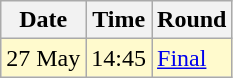<table class="wikitable">
<tr>
<th>Date</th>
<th>Time</th>
<th>Round</th>
</tr>
<tr style=background:lemonchiffon>
<td>27 May</td>
<td>14:45</td>
<td><a href='#'>Final</a></td>
</tr>
</table>
